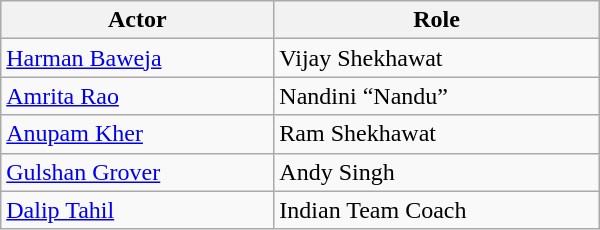<table class="wikitable" width="400px">
<tr>
<th>Actor</th>
<th>Role</th>
</tr>
<tr>
<td><a href='#'>Harman Baweja</a></td>
<td>Vijay Shekhawat</td>
</tr>
<tr>
<td><a href='#'>Amrita Rao</a></td>
<td>Nandini “Nandu”</td>
</tr>
<tr>
<td><a href='#'>Anupam Kher</a></td>
<td>Ram Shekhawat</td>
</tr>
<tr>
<td><a href='#'>Gulshan Grover</a></td>
<td>Andy Singh</td>
</tr>
<tr>
<td><a href='#'>Dalip Tahil</a></td>
<td>Indian Team Coach</td>
</tr>
</table>
